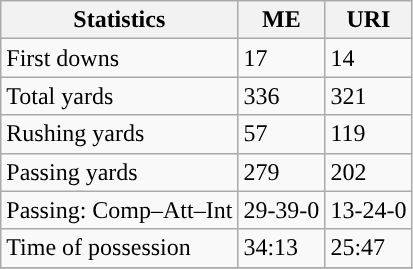<table class="wikitable" style="float: left;">
<tr>
<th>Statistics</th>
<th>ME</th>
<th>URI</th>
</tr>
<tr>
<td>First downs</td>
<td>17</td>
<td>14</td>
</tr>
<tr>
<td>Total yards</td>
<td>336</td>
<td>321</td>
</tr>
<tr>
<td>Rushing yards</td>
<td>57</td>
<td>119</td>
</tr>
<tr>
<td>Passing yards</td>
<td>279</td>
<td>202</td>
</tr>
<tr>
<td>Passing: Comp–Att–Int</td>
<td>29-39-0</td>
<td>13-24-0</td>
</tr>
<tr>
<td>Time of possession</td>
<td>34:13</td>
<td>25:47</td>
</tr>
<tr>
</tr>
</table>
